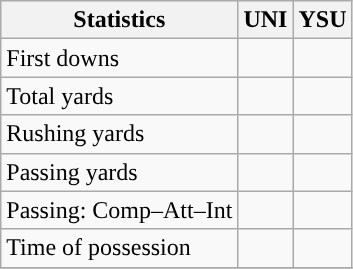<table class="wikitable" style="float: left;">
<tr>
<th>Statistics</th>
<th>UNI</th>
<th>YSU</th>
</tr>
<tr>
<td>First downs</td>
<td></td>
<td></td>
</tr>
<tr>
<td>Total yards</td>
<td></td>
<td></td>
</tr>
<tr>
<td>Rushing yards</td>
<td></td>
<td></td>
</tr>
<tr>
<td>Passing yards</td>
<td></td>
<td></td>
</tr>
<tr>
<td>Passing: Comp–Att–Int</td>
<td></td>
<td></td>
</tr>
<tr>
<td>Time of possession</td>
<td></td>
<td></td>
</tr>
<tr>
</tr>
</table>
